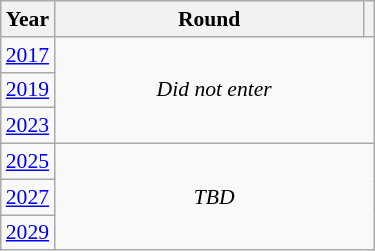<table class="wikitable" style="text-align: center; font-size:90%">
<tr>
<th>Year</th>
<th style="width:200px">Round</th>
<th></th>
</tr>
<tr>
<td><a href='#'>2017</a></td>
<td colspan="2" rowspan="3"><em>Did not enter</em></td>
</tr>
<tr>
<td><a href='#'>2019</a></td>
</tr>
<tr>
<td><a href='#'>2023</a></td>
</tr>
<tr>
<td><a href='#'>2025</a></td>
<td colspan="2" rowspan="3"><em>TBD</em></td>
</tr>
<tr>
<td><a href='#'>2027</a></td>
</tr>
<tr>
<td><a href='#'>2029</a></td>
</tr>
</table>
